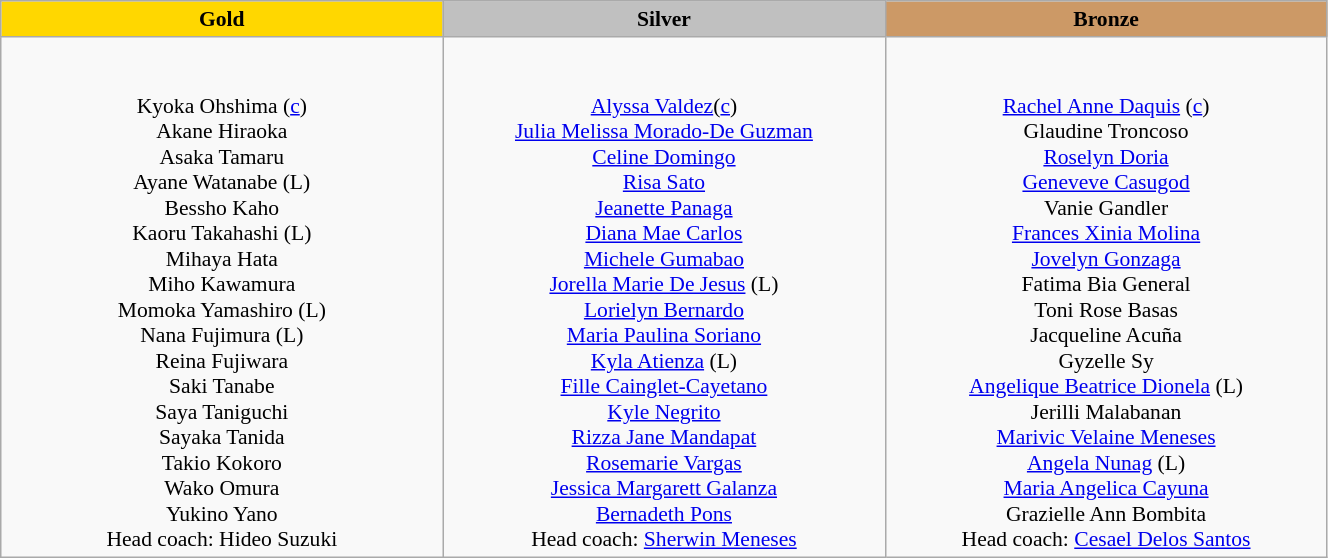<table class="wikitable" style="text-align:center; font-size:90%">
<tr>
<th style="width:20em; background:gold">Gold</th>
<th style="width:20em; background:silver">Silver</th>
<th style="width:20em; background:#cc9966">Bronze</th>
</tr>
<tr>
<td><br><br>Kyoka Ohshima (<a href='#'>c</a>)<br>
Akane Hiraoka<br>
Asaka Tamaru<br>
Ayane Watanabe (L)<br>
Bessho Kaho<br>
Kaoru Takahashi (L)<br>
Mihaya Hata<br>
Miho Kawamura<br>
Momoka Yamashiro (L)<br>
Nana Fujimura (L)<br>
Reina Fujiwara<br>
Saki Tanabe<br>
Saya Taniguchi<br>
Sayaka Tanida<br>
Takio Kokoro<br>
Wako Omura<br>
Yukino Yano<br>Head coach:
Hideo Suzuki</td>
<td><br><br><a href='#'>Alyssa Valdez</a>(<a href='#'>c</a>)<br>
<a href='#'>Julia Melissa Morado-De Guzman</a><br>
<a href='#'>Celine Domingo</a><br>
<a href='#'>Risa Sato</a><br>
<a href='#'>Jeanette Panaga</a><br>
<a href='#'>Diana Mae Carlos</a><br>
<a href='#'>Michele Gumabao</a><br>
<a href='#'>Jorella Marie De Jesus</a> (L)<br>
<a href='#'>Lorielyn Bernardo</a><br>
<a href='#'>Maria Paulina Soriano</a><br>
<a href='#'>Kyla Atienza</a> (L)<br>
<a href='#'>Fille Cainglet-Cayetano</a><br>
<a href='#'>Kyle Negrito</a><br>
<a href='#'>Rizza Jane Mandapat</a><br>
<a href='#'>Rosemarie Vargas</a><br>
<a href='#'>Jessica Margarett Galanza</a><br>
<a href='#'>Bernadeth Pons</a><br>Head coach:
<a href='#'>Sherwin Meneses</a></td>
<td><br><br><a href='#'>Rachel Anne Daquis</a> (<a href='#'>c</a>)<br>
Glaudine Troncoso<br>
<a href='#'>Roselyn Doria</a><br>
<a href='#'>Geneveve Casugod</a><br>
Vanie Gandler<br>
<a href='#'>Frances Xinia Molina</a><br>
<a href='#'>Jovelyn Gonzaga</a><br>
Fatima Bia General<br>
Toni Rose Basas<br>
Jacqueline Acuña<br>
Gyzelle Sy<br>
<a href='#'>Angelique Beatrice Dionela</a> (L)<br>
Jerilli Malabanan<br>
<a href='#'>Marivic Velaine Meneses</a><br>
<a href='#'>Angela Nunag</a> (L)<br>
<a href='#'>Maria Angelica Cayuna</a><br>
Grazielle Ann Bombita<br>Head coach:
<a href='#'>Cesael Delos Santos</a></td>
</tr>
</table>
